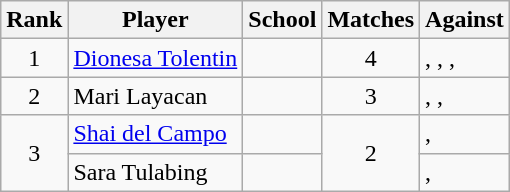<table class="wikitable" style="text-align:center">
<tr>
<th>Rank</th>
<th>Player</th>
<th>School</th>
<th>Matches</th>
<th>Against</th>
</tr>
<tr>
<td>1</td>
<td align="left"> <a href='#'>Dionesa Tolentin</a></td>
<td align="left"></td>
<td>4</td>
<td align="left">, , , </td>
</tr>
<tr>
<td>2</td>
<td align="left"> Mari Layacan</td>
<td align="left"></td>
<td>3</td>
<td align="left">, , </td>
</tr>
<tr>
<td rowspan=2>3</td>
<td align="left"> <a href='#'>Shai del Campo</a></td>
<td align="left"></td>
<td rowspan=2>2</td>
<td align="left">, </td>
</tr>
<tr>
<td align="left"> Sara Tulabing</td>
<td align="left"></td>
<td align="left">, </td>
</tr>
</table>
